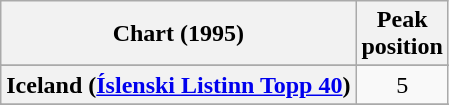<table class="wikitable sortable plainrowheaders" style="text-align:center">
<tr>
<th>Chart (1995)</th>
<th>Peak<br>position</th>
</tr>
<tr>
</tr>
<tr>
<th scope="row">Iceland (<a href='#'>Íslenski Listinn Topp 40</a>)</th>
<td>5</td>
</tr>
<tr>
</tr>
<tr>
</tr>
<tr>
</tr>
<tr>
</tr>
</table>
